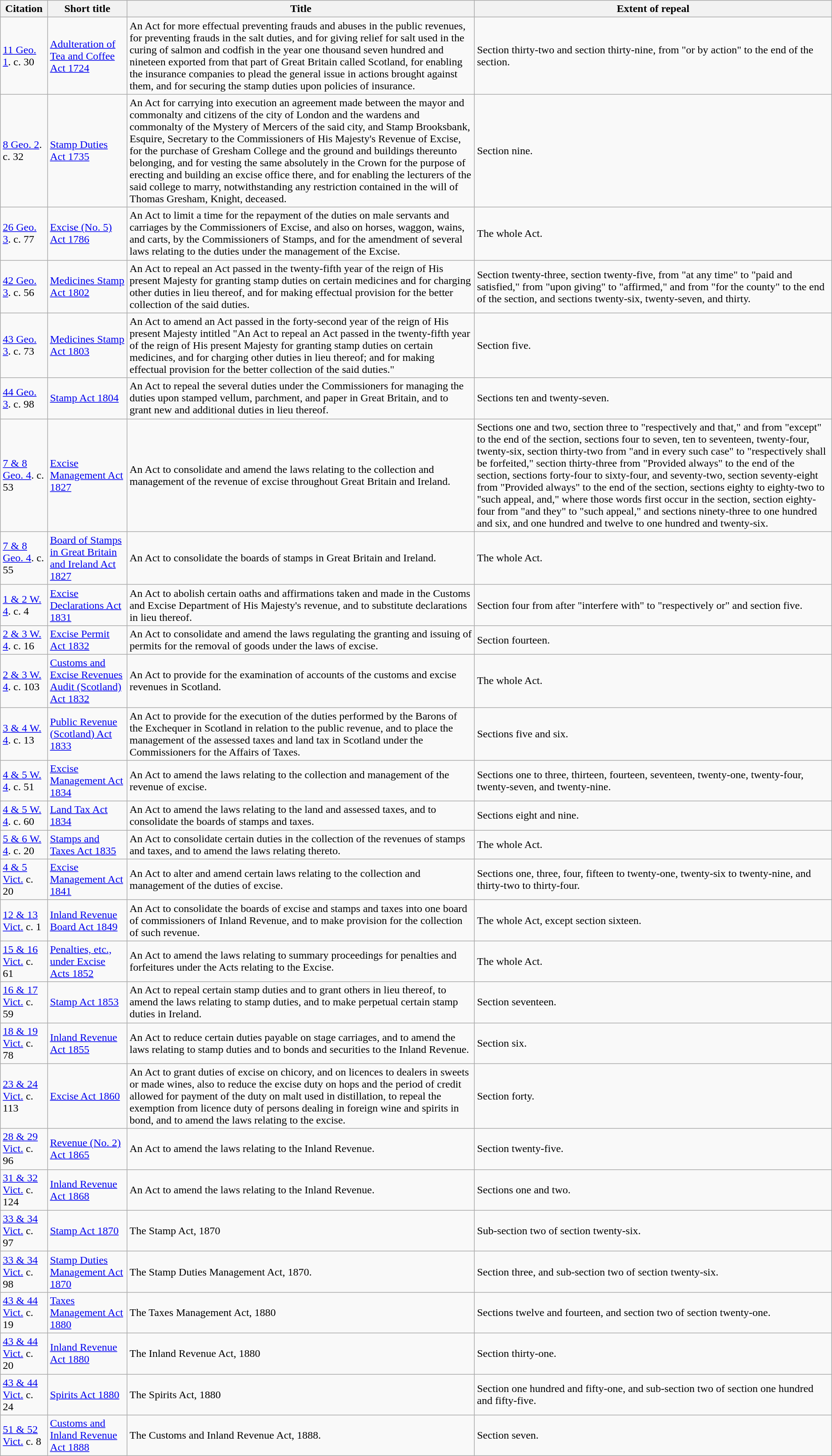<table class="wikitable">
<tr>
<th>Citation</th>
<th>Short title</th>
<th>Title</th>
<th>Extent of repeal</th>
</tr>
<tr>
<td><a href='#'>11 Geo. 1</a>. c. 30</td>
<td><a href='#'>Adulteration of Tea and Coffee Act 1724</a></td>
<td>An Act for more effectual preventing frauds and abuses in the public revenues, for preventing frauds in the salt duties, and for giving relief for salt used in the curing of salmon and codfish in the year one thousand seven hundred and nineteen exported from that part of Great Britain called Scotland, for enabling the insurance companies to plead the general issue in actions brought against them, and for securing the stamp duties upon policies of insurance.</td>
<td>Section thirty-two and section thirty-nine, from "or by action" to the end of the section.</td>
</tr>
<tr>
<td><a href='#'>8 Geo. 2</a>. c. 32</td>
<td><a href='#'>Stamp Duties Act 1735</a></td>
<td>An Act for carrying into execution an agreement made between the mayor and commonalty and citizens of the city of London and the wardens and commonalty of the Mystery of Mercers of the said city, and Stamp Brooksbank, Esquire, Secretary to the Commissioners of His Majesty's Revenue of Excise, for the purchase of Gresham College and the ground and buildings thereunto belonging, and for vesting the same absolutely in the Crown for the purpose of erecting and building an excise office there, and for enabling the lecturers of the said college to marry, notwithstanding any restriction contained in the will of Thomas Gresham, Knight, deceased.</td>
<td>Section nine.</td>
</tr>
<tr>
<td><a href='#'>26 Geo. 3</a>. c. 77</td>
<td><a href='#'>Excise (No. 5) Act 1786</a></td>
<td>An Act to limit a time for the repayment of the duties on male servants and carriages by the Commissioners of Excise, and also on horses, waggon, wains, and carts, by the Commissioners of Stamps, and for the amendment of several laws relating to the duties under the management of the Excise.</td>
<td>The whole Act.</td>
</tr>
<tr>
<td><a href='#'>42 Geo. 3</a>. c. 56</td>
<td><a href='#'>Medicines Stamp Act 1802</a></td>
<td>An Act to repeal an Act passed in the twenty-fifth year of the reign of His present Majesty for granting stamp duties on certain medicines and for charging other duties in lieu thereof, and for making effectual provision for the better collection of the said duties.</td>
<td>Section twenty-three, section twenty-five, from "at any time" to "paid and satisfied," from "upon giving" to "affirmed," and from "for the county" to the end of the section, and sections twenty-six, twenty-seven, and thirty.</td>
</tr>
<tr>
<td><a href='#'>43 Geo. 3</a>. c. 73</td>
<td><a href='#'>Medicines Stamp Act 1803</a></td>
<td>An Act to amend an Act passed in the forty-second year of the reign of His present Majesty intitled "An Act to repeal an Act passed in the twenty-fifth year of the reign of His present Majesty for granting stamp duties on certain medicines, and for charging other duties in lieu thereof; and for making effectual provision for the better collection of the said duties."</td>
<td>Section five.</td>
</tr>
<tr>
<td><a href='#'>44 Geo. 3</a>. c. 98</td>
<td><a href='#'>Stamp Act 1804</a></td>
<td>An Act to repeal the several duties under the Commissioners for managing the duties upon stamped vellum, parchment, and paper in Great Britain, and to grant new and additional duties in lieu thereof.</td>
<td>Sections ten and twenty-seven.</td>
</tr>
<tr>
<td><a href='#'>7 & 8 Geo. 4</a>. c. 53</td>
<td><a href='#'>Excise Management Act 1827</a></td>
<td>An Act to consolidate and amend the laws relating to the collection and management of the revenue of excise throughout Great Britain and Ireland.</td>
<td>Sections one and two, section three to "respectively and that," and from "except" to the end of the section, sections four to seven, ten to seventeen, twenty-four, twenty-six, section thirty-two from "and in every such case" to "respectively shall be forfeited," section thirty-three from "Provided always" to the end of the section, sections forty-four to sixty-four, and seventy-two, section seventy-eight from "Provided always" to the end of the section, sections eighty to eighty-two to "such appeal, and," where those words first occur in the section, section eighty-four from "and they" to "such appeal," and sections ninety-three to one hundred and six, and one hundred and twelve to one hundred and twenty-six.</td>
</tr>
<tr>
<td><a href='#'>7 & 8 Geo. 4</a>. c. 55</td>
<td><a href='#'>Board of Stamps in Great Britain and Ireland Act 1827</a></td>
<td>An Act to consolidate the boards of stamps in Great Britain and Ireland.</td>
<td>The whole Act.</td>
</tr>
<tr>
<td><a href='#'>1 & 2 W. 4</a>. c. 4</td>
<td><a href='#'>Excise Declarations Act 1831</a></td>
<td>An Act to abolish certain oaths and affirmations taken and made in the Customs and Excise Department of His Majesty's revenue, and to substitute declarations in lieu thereof.</td>
<td>Section four from after "interfere with" to "respectively or" and section five.</td>
</tr>
<tr>
<td><a href='#'>2 & 3 W. 4</a>. c. 16</td>
<td><a href='#'>Excise Permit Act 1832</a></td>
<td>An Act to consolidate and amend the laws regulating the granting and issuing of permits for the removal of goods under the laws of excise.</td>
<td>Section fourteen.</td>
</tr>
<tr>
<td><a href='#'>2 & 3 W. 4</a>. c. 103</td>
<td><a href='#'>Customs and Excise Revenues Audit (Scotland) Act 1832</a></td>
<td>An Act to provide for the examination of accounts of the customs and excise revenues in Scotland.</td>
<td>The whole Act.</td>
</tr>
<tr>
<td><a href='#'>3 & 4 W. 4</a>. c. 13</td>
<td><a href='#'>Public Revenue (Scotland) Act 1833</a></td>
<td>An Act to provide for the execution of the duties performed by the Barons of the Exchequer in Scotland in relation to the public revenue, and to place the management of the assessed taxes and land tax in Scotland under the Commissioners for the Affairs of Taxes.</td>
<td>Sections five and six.</td>
</tr>
<tr>
<td><a href='#'>4 & 5 W. 4</a>. c. 51</td>
<td><a href='#'>Excise Management Act 1834</a></td>
<td>An Act to amend the laws relating to the collection and management of the revenue of excise.</td>
<td>Sections one to three, thirteen, fourteen, seventeen, twenty-one, twenty-four, twenty-seven, and twenty-nine.</td>
</tr>
<tr>
<td><a href='#'>4 & 5 W. 4</a>. c. 60</td>
<td><a href='#'>Land Tax Act 1834</a></td>
<td>An Act to amend the laws relating to the land and assessed taxes, and to consolidate the boards of stamps and taxes.</td>
<td>Sections eight and nine.</td>
</tr>
<tr>
<td><a href='#'>5 & 6 W. 4</a>. c. 20</td>
<td><a href='#'>Stamps and Taxes Act 1835</a></td>
<td>An Act to consolidate certain duties in the collection of the revenues of stamps and taxes, and to amend the laws relating thereto.</td>
<td>The whole Act.</td>
</tr>
<tr>
<td><a href='#'>4 & 5 Vict.</a> c. 20</td>
<td><a href='#'>Excise Management Act 1841</a></td>
<td>An Act to alter and amend certain laws relating to the collection and management of the duties of excise.</td>
<td>Sections one, three, four, fifteen to twenty-one, twenty-six to twenty-nine, and thirty-two to thirty-four.</td>
</tr>
<tr>
<td><a href='#'>12 & 13 Vict.</a> c. 1</td>
<td><a href='#'>Inland Revenue Board Act 1849</a></td>
<td>An Act to consolidate the boards of excise and stamps and taxes into one board of commissioners of Inland Revenue, and to make provision for the collection of such revenue.</td>
<td>The whole Act, except section sixteen.</td>
</tr>
<tr>
<td><a href='#'>15 & 16 Vict.</a> c. 61</td>
<td><a href='#'>Penalties, etc., under Excise Acts 1852</a></td>
<td>An Act to amend the laws relating to summary proceedings for penalties and forfeitures under the Acts relating to the Excise.</td>
<td>The whole Act.</td>
</tr>
<tr>
<td><a href='#'>16 & 17 Vict.</a> c. 59</td>
<td><a href='#'>Stamp Act 1853</a></td>
<td>An Act to repeal certain stamp duties and to grant others in lieu thereof, to amend the laws relating to stamp duties, and to make perpetual certain stamp duties in Ireland.</td>
<td>Section seventeen.</td>
</tr>
<tr>
<td><a href='#'>18 & 19 Vict.</a> c. 78</td>
<td><a href='#'>Inland Revenue Act 1855</a></td>
<td>An Act to reduce certain duties payable on stage carriages, and to amend the laws relating to stamp duties and to bonds and securities to the Inland Revenue.</td>
<td>Section six.</td>
</tr>
<tr>
<td><a href='#'>23 & 24 Vict.</a> c. 113</td>
<td><a href='#'>Excise Act 1860</a></td>
<td>An Act to grant duties of excise on chicory, and on licences to dealers in sweets or made wines, also to reduce the excise duty on hops and the period of credit allowed for payment of the duty on malt used in distillation, to repeal the exemption from licence duty of persons dealing in foreign wine and spirits in bond, and to amend the laws relating to the excise.</td>
<td>Section forty.</td>
</tr>
<tr>
<td><a href='#'>28 & 29 Vict.</a> c. 96</td>
<td><a href='#'>Revenue (No. 2) Act 1865</a></td>
<td>An Act to amend the laws relating to the Inland Revenue.</td>
<td>Section twenty-five.</td>
</tr>
<tr>
<td><a href='#'>31 & 32 Vict.</a> c. 124</td>
<td><a href='#'>Inland Revenue Act 1868</a></td>
<td>An Act to amend the laws relating to the Inland Revenue.</td>
<td>Sections one and two.</td>
</tr>
<tr>
<td><a href='#'>33 & 34 Vict.</a> c. 97</td>
<td><a href='#'>Stamp Act 1870</a></td>
<td>The Stamp Act, 1870</td>
<td>Sub-section two of section twenty-six.</td>
</tr>
<tr>
<td><a href='#'>33 & 34 Vict.</a> c. 98</td>
<td><a href='#'>Stamp Duties Management Act 1870</a></td>
<td>The Stamp Duties Management Act, 1870.</td>
<td>Section three, and sub-section two of section twenty-six.</td>
</tr>
<tr>
<td><a href='#'>43 & 44 Vict.</a> c. 19</td>
<td><a href='#'>Taxes Management Act 1880</a></td>
<td>The Taxes Management Act, 1880</td>
<td>Sections twelve and fourteen, and section two of section twenty-one.</td>
</tr>
<tr>
<td><a href='#'>43 & 44 Vict.</a> c. 20</td>
<td><a href='#'>Inland Revenue Act 1880</a></td>
<td>The Inland Revenue Act, 1880</td>
<td>Section thirty-one.</td>
</tr>
<tr>
<td><a href='#'>43 & 44 Vict.</a> c. 24</td>
<td><a href='#'>Spirits Act 1880</a></td>
<td>The Spirits Act, 1880</td>
<td>Section one hundred and fifty-one, and sub-section two of section one hundred and fifty-five.</td>
</tr>
<tr>
<td><a href='#'>51 & 52 Vict.</a> c. 8</td>
<td><a href='#'>Customs and Inland Revenue Act 1888</a></td>
<td>The Customs and Inland Revenue Act, 1888.</td>
<td>Section seven.</td>
</tr>
</table>
